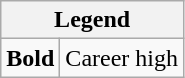<table class="wikitable mw-collapsible mw-collapsed">
<tr>
<th colspan="2">Legend</th>
</tr>
<tr>
<td><strong>Bold</strong></td>
<td>Career high</td>
</tr>
</table>
